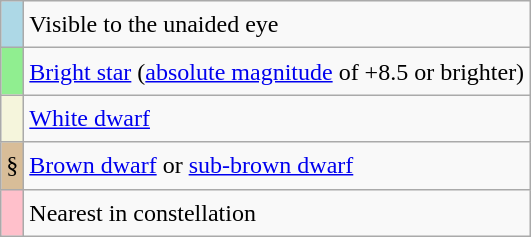<table class="wikitable sortable" style="font-size:1.00em; line-height:1.5em;">
<tr>
<td style="background-color: lightblue"></td>
<td>Visible to the unaided eye</td>
</tr>
<tr>
<td style="background-color: lightgreen"></td>
<td><a href='#'>Bright star</a> (<a href='#'>absolute magnitude</a> of +8.5 or brighter)</td>
</tr>
<tr>
<td style="background-color:#F5F5DC"></td>
<td><a href='#'>White dwarf</a></td>
</tr>
<tr>
<td style="background-color:#D8BD98">§</td>
<td><a href='#'>Brown dwarf</a> or <a href='#'>sub-brown dwarf</a></td>
</tr>
<tr>
<td style="background-color: pink"></td>
<td>Nearest in constellation</td>
</tr>
</table>
